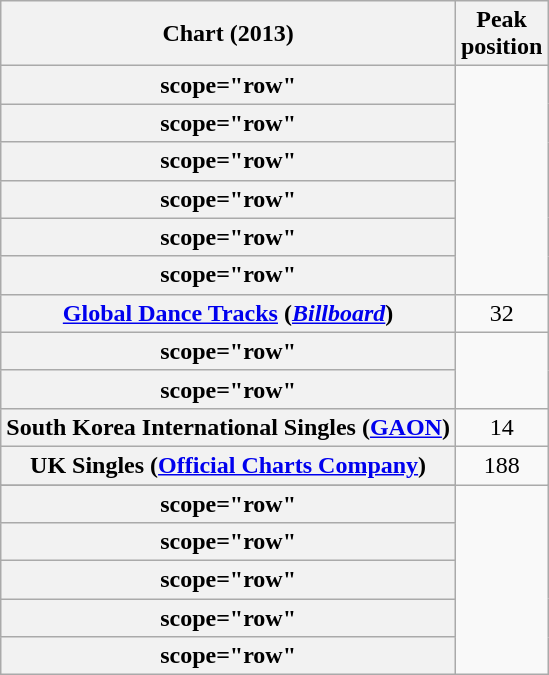<table class="wikitable sortable plainrowheaders">
<tr>
<th scope="col">Chart (2013)</th>
<th scope="col">Peak<br>position</th>
</tr>
<tr>
<th>scope="row" </th>
</tr>
<tr>
<th>scope="row" </th>
</tr>
<tr>
<th>scope="row" </th>
</tr>
<tr>
<th>scope="row" </th>
</tr>
<tr>
<th>scope="row" </th>
</tr>
<tr>
<th>scope="row" </th>
</tr>
<tr>
<th scope="row"><a href='#'>Global Dance Tracks</a> (<em><a href='#'>Billboard</a></em>)</th>
<td style="text-align:center;">32</td>
</tr>
<tr>
<th>scope="row" </th>
</tr>
<tr>
<th>scope="row" </th>
</tr>
<tr>
<th scope="row">South Korea International Singles (<a href='#'>GAON</a>)</th>
<td style="text-align:center;">14</td>
</tr>
<tr>
<th scope="row">UK Singles (<a href='#'>Official Charts Company</a>)</th>
<td style="text-align:center;">188</td>
</tr>
<tr>
</tr>
<tr>
<th>scope="row" </th>
</tr>
<tr>
<th>scope="row" </th>
</tr>
<tr>
<th>scope="row" </th>
</tr>
<tr>
<th>scope="row" </th>
</tr>
<tr>
<th>scope="row" </th>
</tr>
</table>
